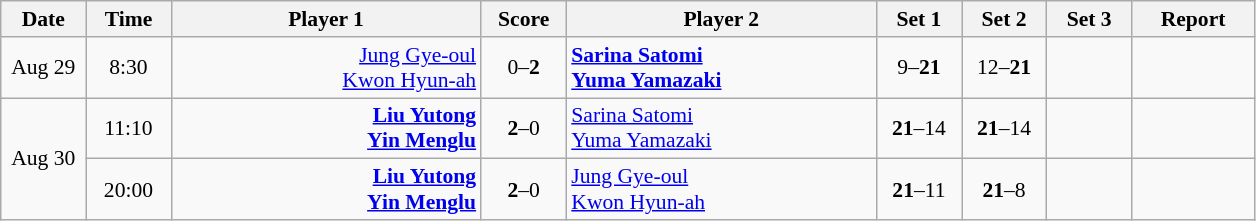<table class="nowrap wikitable" style="font-size:90%; text-align:center">
<tr>
<th width="50">Date</th>
<th width="50">Time</th>
<th width="200">Player 1</th>
<th width="50">Score</th>
<th width="200">Player 2</th>
<th width="50">Set 1</th>
<th width="50">Set 2</th>
<th width="50">Set 3</th>
<th width="75">Report</th>
</tr>
<tr>
<td>Aug 29</td>
<td>8:30</td>
<td align="right"><a href='#'>Jung Gye-oul</a> <br><a href='#'>Kwon Hyun-ah</a> </td>
<td>0–<strong>2</strong></td>
<td align="left"><strong> <a href='#'>Sarina Satomi</a><br> <a href='#'>Yuma Yamazaki</a></strong></td>
<td>9–<strong>21</strong></td>
<td>12–<strong>21</strong></td>
<td></td>
<td></td>
</tr>
<tr>
<td rowspan="2">Aug 30</td>
<td>11:10</td>
<td align="right"><strong><a href='#'>Liu Yutong</a> <br><a href='#'>Yin Menglu</a> </strong></td>
<td><strong>2</strong>–0</td>
<td align="left"> <a href='#'>Sarina Satomi</a><br> <a href='#'>Yuma Yamazaki</a></td>
<td><strong>21</strong>–14</td>
<td><strong>21</strong>–14</td>
<td></td>
<td></td>
</tr>
<tr>
<td>20:00</td>
<td align="right"><strong><a href='#'>Liu Yutong</a> <br><a href='#'>Yin Menglu</a> </strong></td>
<td><strong>2</strong>–0</td>
<td align="left"> <a href='#'>Jung Gye-oul</a><br> <a href='#'>Kwon Hyun-ah</a></td>
<td><strong>21</strong>–11</td>
<td><strong>21</strong>–8</td>
<td></td>
<td></td>
</tr>
</table>
